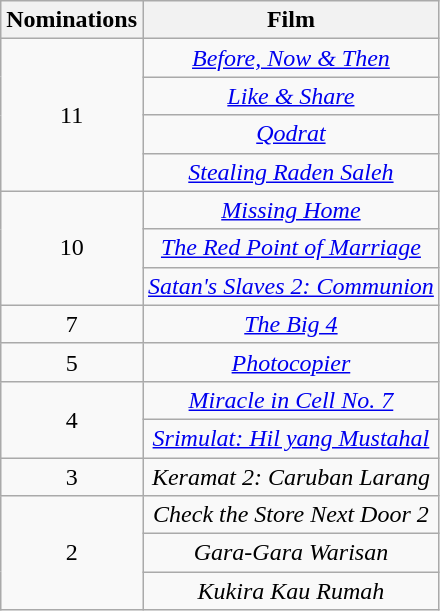<table class="wikitable plainrowheaders" style="text-align:center;">
<tr>
<th scope="col" style="width:55px;">Nominations</th>
<th scope="col" style="text-align:center;">Film</th>
</tr>
<tr>
<td rowspan="4">11</td>
<td><em><a href='#'>Before, Now & Then</a></em></td>
</tr>
<tr>
<td><em><a href='#'>Like & Share</a></em></td>
</tr>
<tr>
<td><em><a href='#'>Qodrat</a></em></td>
</tr>
<tr>
<td><em><a href='#'>Stealing Raden Saleh</a></em></td>
</tr>
<tr>
<td rowspan="3">10</td>
<td><em><a href='#'>Missing Home</a></em></td>
</tr>
<tr>
<td><em><a href='#'>The Red Point of Marriage</a></em></td>
</tr>
<tr>
<td><em><a href='#'>Satan's Slaves 2: Communion</a></em></td>
</tr>
<tr>
<td>7</td>
<td><em><a href='#'>The Big 4</a></em></td>
</tr>
<tr>
<td>5</td>
<td><em><a href='#'>Photocopier</a></em></td>
</tr>
<tr>
<td rowspan="2">4</td>
<td><em><a href='#'>Miracle in Cell No. 7</a></em></td>
</tr>
<tr>
<td><em><a href='#'>Srimulat: Hil yang Mustahal</a></em></td>
</tr>
<tr>
<td>3</td>
<td><em>Keramat 2: Caruban Larang</em></td>
</tr>
<tr>
<td rowspan="3">2</td>
<td><em>Check the Store Next Door 2</em></td>
</tr>
<tr>
<td><em>Gara-Gara Warisan</em></td>
</tr>
<tr>
<td><em>Kukira Kau Rumah</em></td>
</tr>
</table>
